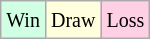<table class="wikitable">
<tr>
<td style="background-color: #d0ffe3;"><small>Win</small></td>
<td style="background-color: #ffffdd;"><small>Draw</small></td>
<td style="background-color: #ffd0e3;"><small>Loss</small></td>
</tr>
</table>
